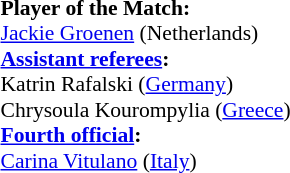<table width=100% style="font-size:90%">
<tr>
<td><br><strong>Player of the Match:</strong>
<br><a href='#'>Jackie Groenen</a> (Netherlands)<br><strong><a href='#'>Assistant referees</a>:</strong>
<br>Katrin Rafalski (<a href='#'>Germany</a>)
<br>Chrysoula Kourompylia (<a href='#'>Greece</a>)
<br><strong><a href='#'>Fourth official</a>:</strong>
<br><a href='#'>Carina Vitulano</a> (<a href='#'>Italy</a>)</td>
</tr>
</table>
